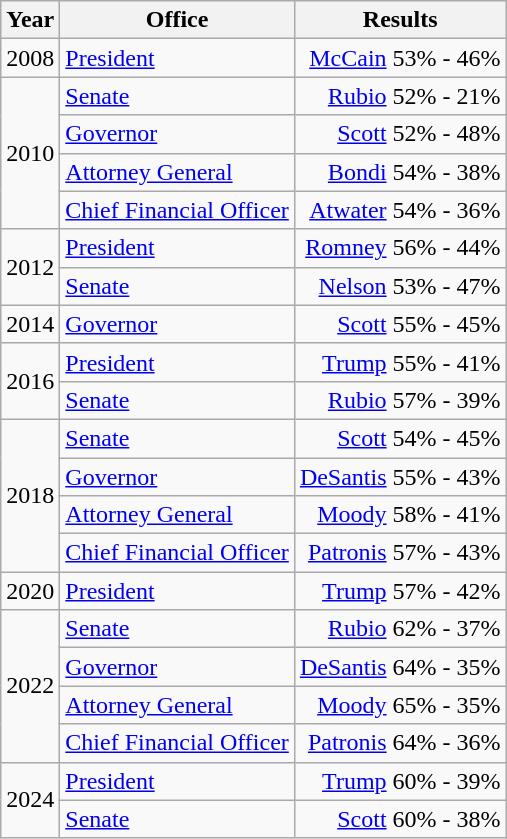<table class=wikitable>
<tr>
<th>Year</th>
<th>Office</th>
<th>Results</th>
</tr>
<tr>
<td>2008</td>
<td><a href='#'>President</a></td>
<td align="right" ><a href='#'>McCain</a> 53% - 46%</td>
</tr>
<tr>
<td rowspan=4>2010</td>
<td><a href='#'>Senate</a></td>
<td align="right" ><a href='#'>Rubio</a> 52% - 21%</td>
</tr>
<tr>
<td><a href='#'>Governor</a></td>
<td align="right" ><a href='#'>Scott</a> 52% - 48%</td>
</tr>
<tr>
<td><a href='#'>Attorney General</a></td>
<td align="right" ><a href='#'>Bondi</a> 54% - 38%</td>
</tr>
<tr>
<td><a href='#'>Chief Financial Officer</a></td>
<td align="right" ><a href='#'>Atwater</a> 54% - 36%</td>
</tr>
<tr>
<td rowspan=2>2012</td>
<td><a href='#'>President</a></td>
<td align="right" ><a href='#'>Romney</a> 56% - 44%</td>
</tr>
<tr>
<td><a href='#'>Senate</a></td>
<td align="right" ><a href='#'>Nelson</a> 53% - 47%</td>
</tr>
<tr>
<td>2014</td>
<td><a href='#'>Governor</a></td>
<td align="right" ><a href='#'>Scott</a> 55% - 45%</td>
</tr>
<tr>
<td rowspan=2>2016</td>
<td><a href='#'>President</a></td>
<td align="right" ><a href='#'>Trump</a> 55% - 41%</td>
</tr>
<tr>
<td><a href='#'>Senate</a></td>
<td align="right" ><a href='#'>Rubio</a> 57% - 39%</td>
</tr>
<tr>
<td rowspan=4>2018</td>
<td><a href='#'>Senate</a></td>
<td align="right" ><a href='#'>Scott</a> 54% - 45%</td>
</tr>
<tr>
<td><a href='#'>Governor</a></td>
<td align="right" ><a href='#'>DeSantis</a> 55% - 43%</td>
</tr>
<tr>
<td><a href='#'>Attorney General</a></td>
<td align="right" ><a href='#'>Moody</a> 58% - 41%</td>
</tr>
<tr>
<td><a href='#'>Chief Financial Officer</a></td>
<td align="right" ><a href='#'>Patronis</a> 57% - 43%</td>
</tr>
<tr>
<td>2020</td>
<td><a href='#'>President</a></td>
<td align="right" ><a href='#'>Trump</a> 57% - 42%</td>
</tr>
<tr>
<td rowspan=4>2022</td>
<td><a href='#'>Senate</a></td>
<td align="right" ><a href='#'>Rubio</a> 62% - 37%</td>
</tr>
<tr>
<td><a href='#'>Governor</a></td>
<td align="right" ><a href='#'>DeSantis</a> 64% - 35%</td>
</tr>
<tr>
<td><a href='#'>Attorney General</a></td>
<td align="right" ><a href='#'>Moody</a> 65% - 35%</td>
</tr>
<tr>
<td><a href='#'>Chief Financial Officer</a></td>
<td align="right" ><a href='#'>Patronis</a> 64% - 36%</td>
</tr>
<tr>
<td rowspan=2>2024</td>
<td><a href='#'>President</a></td>
<td align="right" ><a href='#'>Trump</a> 60% - 39%</td>
</tr>
<tr>
<td><a href='#'>Senate</a></td>
<td align="right" ><a href='#'>Scott</a> 60% - 38%</td>
</tr>
</table>
